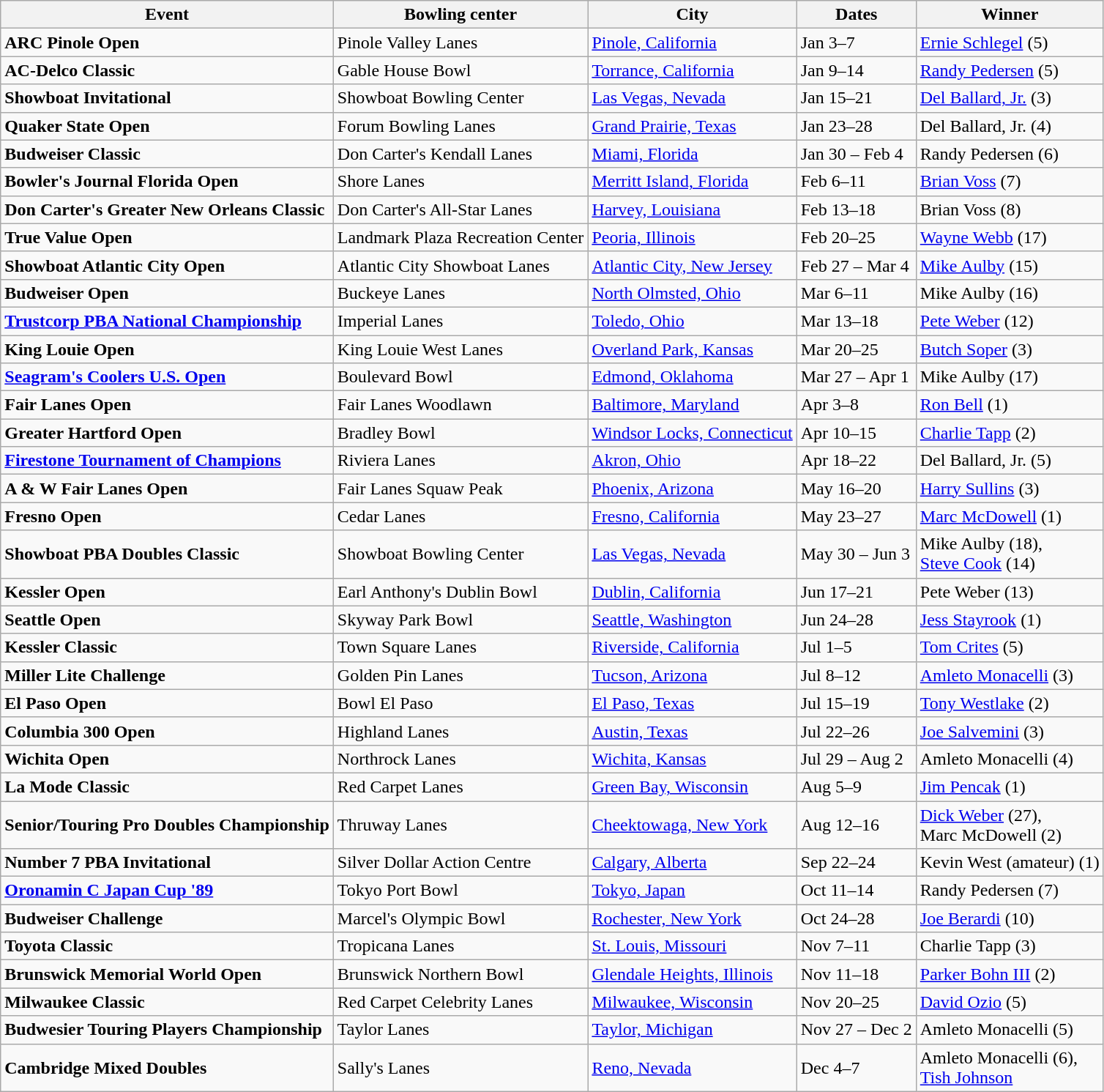<table class="wikitable">
<tr>
<th>Event</th>
<th>Bowling center</th>
<th>City</th>
<th>Dates</th>
<th>Winner</th>
</tr>
<tr>
<td><strong>ARC Pinole Open</strong></td>
<td>Pinole Valley Lanes</td>
<td><a href='#'>Pinole, California</a></td>
<td>Jan 3–7</td>
<td><a href='#'>Ernie Schlegel</a> (5)</td>
</tr>
<tr>
<td><strong>AC-Delco Classic</strong></td>
<td>Gable House Bowl</td>
<td><a href='#'>Torrance, California</a></td>
<td>Jan 9–14</td>
<td><a href='#'>Randy Pedersen</a> (5)</td>
</tr>
<tr>
<td><strong>Showboat Invitational</strong></td>
<td>Showboat Bowling Center</td>
<td><a href='#'>Las Vegas, Nevada</a></td>
<td>Jan 15–21</td>
<td><a href='#'>Del Ballard, Jr.</a> (3)</td>
</tr>
<tr>
<td><strong>Quaker State Open</strong></td>
<td>Forum Bowling Lanes</td>
<td><a href='#'>Grand Prairie, Texas</a></td>
<td>Jan 23–28</td>
<td>Del Ballard, Jr. (4)</td>
</tr>
<tr>
<td><strong>Budweiser Classic</strong></td>
<td>Don Carter's Kendall Lanes</td>
<td><a href='#'>Miami, Florida</a></td>
<td>Jan 30 – Feb 4</td>
<td>Randy Pedersen (6)</td>
</tr>
<tr>
<td><strong>Bowler's Journal Florida Open</strong></td>
<td>Shore Lanes</td>
<td><a href='#'>Merritt Island, Florida</a></td>
<td>Feb 6–11</td>
<td><a href='#'>Brian Voss</a> (7)</td>
</tr>
<tr>
<td><strong>Don Carter's Greater New Orleans Classic</strong></td>
<td>Don Carter's All-Star Lanes</td>
<td><a href='#'>Harvey, Louisiana</a></td>
<td>Feb 13–18</td>
<td>Brian Voss (8)</td>
</tr>
<tr>
<td><strong>True Value Open</strong></td>
<td>Landmark Plaza Recreation Center</td>
<td><a href='#'>Peoria, Illinois</a></td>
<td>Feb 20–25</td>
<td><a href='#'>Wayne Webb</a> (17)</td>
</tr>
<tr>
<td><strong>Showboat Atlantic City Open</strong></td>
<td>Atlantic City Showboat Lanes</td>
<td><a href='#'>Atlantic City, New Jersey</a></td>
<td>Feb 27 – Mar 4</td>
<td><a href='#'>Mike Aulby</a> (15)</td>
</tr>
<tr>
<td><strong>Budweiser Open</strong></td>
<td>Buckeye Lanes</td>
<td><a href='#'>North Olmsted, Ohio</a></td>
<td>Mar 6–11</td>
<td>Mike Aulby (16)</td>
</tr>
<tr>
<td><strong><a href='#'>Trustcorp PBA National Championship</a></strong></td>
<td>Imperial Lanes</td>
<td><a href='#'>Toledo, Ohio</a></td>
<td>Mar 13–18</td>
<td><a href='#'>Pete Weber</a> (12)</td>
</tr>
<tr>
<td><strong>King Louie Open</strong></td>
<td>King Louie West Lanes</td>
<td><a href='#'>Overland Park, Kansas</a></td>
<td>Mar 20–25</td>
<td><a href='#'>Butch Soper</a> (3)</td>
</tr>
<tr>
<td><strong><a href='#'>Seagram's Coolers U.S. Open</a></strong></td>
<td>Boulevard Bowl</td>
<td><a href='#'>Edmond, Oklahoma</a></td>
<td>Mar 27 – Apr 1</td>
<td>Mike Aulby (17)</td>
</tr>
<tr>
<td><strong>Fair Lanes Open</strong></td>
<td>Fair Lanes Woodlawn</td>
<td><a href='#'>Baltimore, Maryland</a></td>
<td>Apr 3–8</td>
<td><a href='#'>Ron Bell</a> (1)</td>
</tr>
<tr>
<td><strong>Greater Hartford Open</strong></td>
<td>Bradley Bowl</td>
<td><a href='#'>Windsor Locks, Connecticut</a></td>
<td>Apr 10–15</td>
<td><a href='#'>Charlie Tapp</a> (2)</td>
</tr>
<tr>
<td><strong><a href='#'>Firestone Tournament of Champions</a></strong></td>
<td>Riviera Lanes</td>
<td><a href='#'>Akron, Ohio</a></td>
<td>Apr 18–22</td>
<td>Del Ballard, Jr. (5)</td>
</tr>
<tr>
<td><strong>A & W Fair Lanes Open</strong></td>
<td>Fair Lanes Squaw Peak</td>
<td><a href='#'>Phoenix, Arizona</a></td>
<td>May 16–20</td>
<td><a href='#'>Harry Sullins</a> (3)</td>
</tr>
<tr>
<td><strong>Fresno Open</strong></td>
<td>Cedar Lanes</td>
<td><a href='#'>Fresno, California</a></td>
<td>May 23–27</td>
<td><a href='#'>Marc McDowell</a> (1)</td>
</tr>
<tr>
<td><strong>Showboat PBA Doubles Classic</strong></td>
<td>Showboat Bowling Center</td>
<td><a href='#'>Las Vegas, Nevada</a></td>
<td>May 30 – Jun 3</td>
<td>Mike Aulby (18),<br><a href='#'>Steve Cook</a> (14)</td>
</tr>
<tr>
<td><strong>Kessler Open</strong></td>
<td>Earl Anthony's Dublin Bowl</td>
<td><a href='#'>Dublin, California</a></td>
<td>Jun 17–21</td>
<td>Pete Weber (13)</td>
</tr>
<tr>
<td><strong>Seattle Open</strong></td>
<td>Skyway Park Bowl</td>
<td><a href='#'>Seattle, Washington</a></td>
<td>Jun 24–28</td>
<td><a href='#'>Jess Stayrook</a> (1)</td>
</tr>
<tr>
<td><strong>Kessler Classic</strong></td>
<td>Town Square Lanes</td>
<td><a href='#'>Riverside, California</a></td>
<td>Jul 1–5</td>
<td><a href='#'>Tom Crites</a> (5)</td>
</tr>
<tr>
<td><strong>Miller Lite Challenge</strong></td>
<td>Golden Pin Lanes</td>
<td><a href='#'>Tucson, Arizona</a></td>
<td>Jul 8–12</td>
<td><a href='#'>Amleto Monacelli</a> (3)</td>
</tr>
<tr>
<td><strong>El Paso Open</strong></td>
<td>Bowl El Paso</td>
<td><a href='#'>El Paso, Texas</a></td>
<td>Jul 15–19</td>
<td><a href='#'>Tony Westlake</a> (2)</td>
</tr>
<tr>
<td><strong>Columbia 300 Open</strong></td>
<td>Highland Lanes</td>
<td><a href='#'>Austin, Texas</a></td>
<td>Jul 22–26</td>
<td><a href='#'>Joe Salvemini</a> (3)</td>
</tr>
<tr>
<td><strong>Wichita Open</strong></td>
<td>Northrock Lanes</td>
<td><a href='#'>Wichita, Kansas</a></td>
<td>Jul 29 – Aug 2</td>
<td>Amleto Monacelli (4)</td>
</tr>
<tr>
<td><strong>La Mode Classic</strong></td>
<td>Red Carpet Lanes</td>
<td><a href='#'>Green Bay, Wisconsin</a></td>
<td>Aug 5–9</td>
<td><a href='#'>Jim Pencak</a> (1)</td>
</tr>
<tr>
<td><strong>Senior/Touring Pro Doubles Championship</strong></td>
<td>Thruway Lanes</td>
<td><a href='#'>Cheektowaga, New York</a></td>
<td>Aug 12–16</td>
<td><a href='#'>Dick Weber</a> (27),<br>Marc McDowell (2)</td>
</tr>
<tr>
<td><strong>Number 7 PBA Invitational</strong></td>
<td>Silver Dollar Action Centre</td>
<td><a href='#'>Calgary, Alberta</a></td>
<td>Sep 22–24</td>
<td>Kevin West (amateur) (1)</td>
</tr>
<tr>
<td><strong><a href='#'>Oronamin C Japan Cup '89</a></strong></td>
<td>Tokyo Port Bowl</td>
<td><a href='#'>Tokyo, Japan</a></td>
<td>Oct 11–14</td>
<td>Randy Pedersen (7)</td>
</tr>
<tr>
<td><strong>Budweiser Challenge</strong></td>
<td>Marcel's Olympic Bowl</td>
<td><a href='#'>Rochester, New York</a></td>
<td>Oct 24–28</td>
<td><a href='#'>Joe Berardi</a> (10)</td>
</tr>
<tr>
<td><strong>Toyota Classic</strong></td>
<td>Tropicana Lanes</td>
<td><a href='#'>St. Louis, Missouri</a></td>
<td>Nov 7–11</td>
<td>Charlie Tapp (3)</td>
</tr>
<tr>
<td><strong>Brunswick Memorial World Open</strong></td>
<td>Brunswick Northern Bowl</td>
<td><a href='#'>Glendale Heights, Illinois</a></td>
<td>Nov 11–18</td>
<td><a href='#'>Parker Bohn III</a> (2)</td>
</tr>
<tr>
<td><strong>Milwaukee Classic</strong></td>
<td>Red Carpet Celebrity Lanes</td>
<td><a href='#'>Milwaukee, Wisconsin</a></td>
<td>Nov 20–25</td>
<td><a href='#'>David Ozio</a> (5)</td>
</tr>
<tr>
<td><strong>Budwesier Touring Players Championship</strong></td>
<td>Taylor Lanes</td>
<td><a href='#'>Taylor, Michigan</a></td>
<td>Nov 27 – Dec 2</td>
<td>Amleto Monacelli (5)</td>
</tr>
<tr>
<td><strong>Cambridge Mixed Doubles</strong></td>
<td>Sally's Lanes</td>
<td><a href='#'>Reno, Nevada</a></td>
<td>Dec 4–7</td>
<td>Amleto Monacelli (6),<br><a href='#'>Tish Johnson</a></td>
</tr>
</table>
